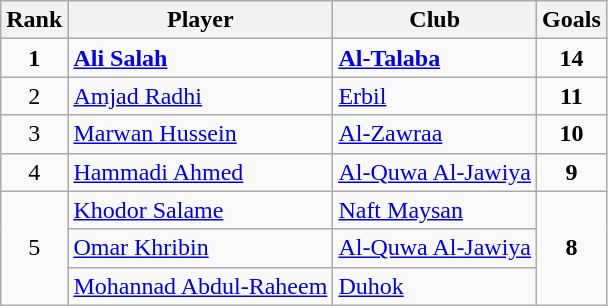<table class="wikitable" style="text-align:center">
<tr>
<th>Rank</th>
<th>Player</th>
<th>Club</th>
<th>Goals</th>
</tr>
<tr>
<td rowspan="1"><strong>1</strong></td>
<td align="left"> <strong><a href='#'>Ali Salah</a></strong></td>
<td align="left"><strong><a href='#'>Al-Talaba</a></strong></td>
<td rowspan=1 align="center"><strong>14</strong></td>
</tr>
<tr>
<td rowspan="1">2</td>
<td align="left"> <a href='#'>Amjad Radhi</a></td>
<td align="left"><a href='#'>Erbil</a></td>
<td rowspan=1 align="center"><strong>11</strong></td>
</tr>
<tr>
<td rowspan="1">3</td>
<td align="left"> <a href='#'>Marwan Hussein</a></td>
<td align="left"><a href='#'>Al-Zawraa</a></td>
<td rowspan=1 align="center"><strong>10</strong></td>
</tr>
<tr>
<td rowspan="1">4</td>
<td align="left"> <a href='#'>Hammadi Ahmed</a></td>
<td align="left"><a href='#'>Al-Quwa Al-Jawiya</a></td>
<td rowspan=1 align="center"><strong>9</strong></td>
</tr>
<tr>
<td rowspan="3">5</td>
<td align="left"> <a href='#'>Khodor Salame</a></td>
<td align="left"><a href='#'>Naft Maysan</a></td>
<td rowspan=3 align="center"><strong>8</strong></td>
</tr>
<tr>
<td align="left"> <a href='#'>Omar Khribin</a></td>
<td align="left"><a href='#'>Al-Quwa Al-Jawiya</a></td>
</tr>
<tr>
<td align="left"> <a href='#'>Mohannad Abdul-Raheem</a></td>
<td align="left"><a href='#'>Duhok</a></td>
</tr>
</table>
